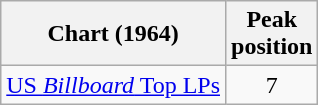<table class="wikitable sortable">
<tr>
<th>Chart (1964)</th>
<th>Peak<br>position</th>
</tr>
<tr>
<td align="left"><a href='#'>US <em>Billboard</em> Top LPs</a></td>
<td align="center">7</td>
</tr>
</table>
